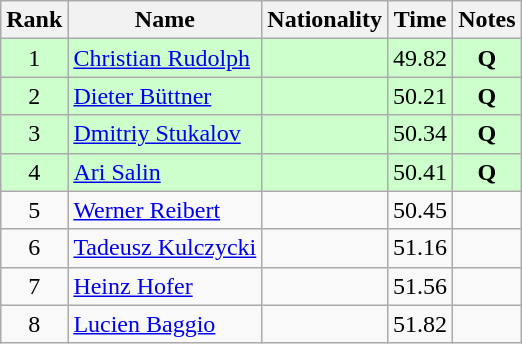<table class="wikitable sortable" style="text-align:center">
<tr>
<th>Rank</th>
<th>Name</th>
<th>Nationality</th>
<th>Time</th>
<th>Notes</th>
</tr>
<tr bgcolor=ccffcc>
<td>1</td>
<td align=left><a href='#'>Christian Rudolph</a></td>
<td align=left></td>
<td>49.82</td>
<td><strong>Q</strong></td>
</tr>
<tr bgcolor=ccffcc>
<td>2</td>
<td align=left><a href='#'>Dieter Büttner</a></td>
<td align=left></td>
<td>50.21</td>
<td><strong>Q</strong></td>
</tr>
<tr bgcolor=ccffcc>
<td>3</td>
<td align=left><a href='#'>Dmitriy Stukalov</a></td>
<td align=left></td>
<td>50.34</td>
<td><strong>Q</strong></td>
</tr>
<tr bgcolor=ccffcc>
<td>4</td>
<td align=left><a href='#'>Ari Salin</a></td>
<td align=left></td>
<td>50.41</td>
<td><strong>Q</strong></td>
</tr>
<tr>
<td>5</td>
<td align=left><a href='#'>Werner Reibert</a></td>
<td align=left></td>
<td>50.45</td>
<td></td>
</tr>
<tr>
<td>6</td>
<td align=left><a href='#'>Tadeusz Kulczycki</a></td>
<td align=left></td>
<td>51.16</td>
<td></td>
</tr>
<tr>
<td>7</td>
<td align=left><a href='#'>Heinz Hofer</a></td>
<td align=left></td>
<td>51.56</td>
<td></td>
</tr>
<tr>
<td>8</td>
<td align=left><a href='#'>Lucien Baggio</a></td>
<td align=left></td>
<td>51.82</td>
<td></td>
</tr>
</table>
